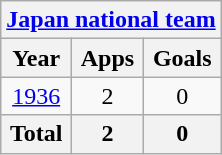<table class="wikitable" style="text-align:center">
<tr>
<th colspan=3><a href='#'>Japan national team</a></th>
</tr>
<tr>
<th>Year</th>
<th>Apps</th>
<th>Goals</th>
</tr>
<tr>
<td><a href='#'>1936</a></td>
<td>2</td>
<td>0</td>
</tr>
<tr>
<th>Total</th>
<th>2</th>
<th>0</th>
</tr>
</table>
